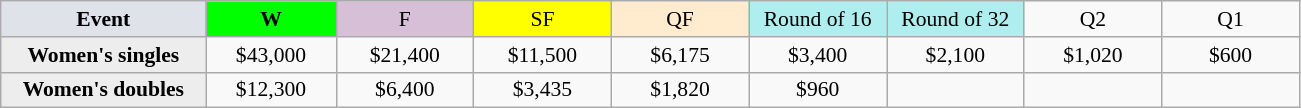<table class=wikitable style=font-size:90%;text-align:center>
<tr>
<td width=130 bgcolor=dfe2e9><strong>Event</strong></td>
<td width=80 bgcolor=lime><strong>W</strong></td>
<td width=85 bgcolor=thistle>F</td>
<td width=85 bgcolor=ffff00>SF</td>
<td width=85 bgcolor=ffebcd>QF</td>
<td width=85 bgcolor=afeeee>Round of 16</td>
<td width=85 bgcolor=afeeee>Round of 32</td>
<td width=85>Q2</td>
<td width=85>Q1</td>
</tr>
<tr>
<th style=background:#ededed>Women's singles</th>
<td>$43,000</td>
<td>$21,400</td>
<td>$11,500</td>
<td>$6,175</td>
<td>$3,400</td>
<td>$2,100</td>
<td>$1,020</td>
<td>$600</td>
</tr>
<tr>
<th style=background:#ededed>Women's doubles</th>
<td>$12,300</td>
<td>$6,400</td>
<td>$3,435</td>
<td>$1,820</td>
<td>$960</td>
<td></td>
<td></td>
<td></td>
</tr>
</table>
